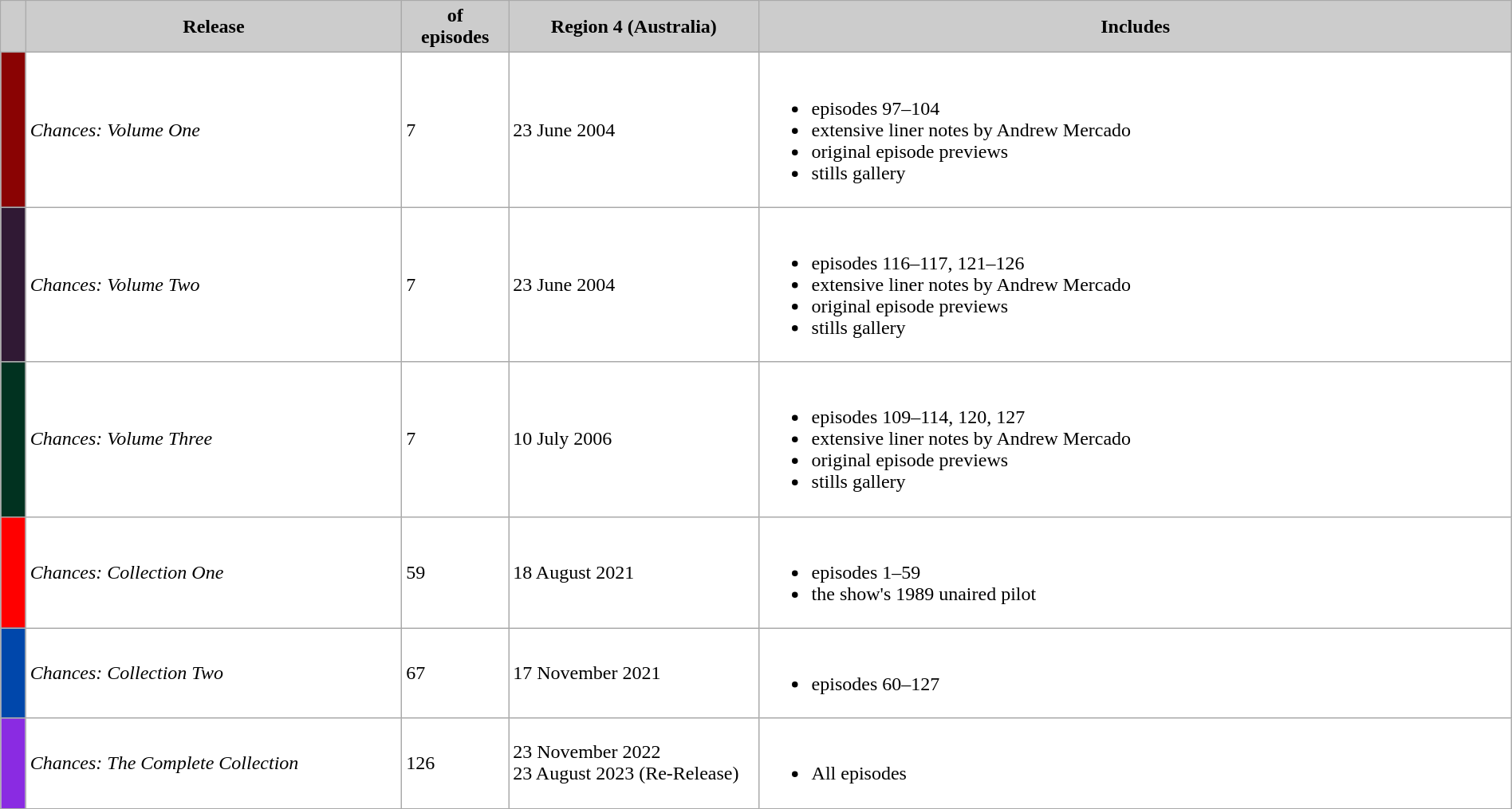<table class="wikitable" style="width:100%; margin-right:auto; background:#fff;">
<tr>
<th style="background:#ccc; width:1%;"></th>
<th style="background:#ccc; width:15%;">Release</th>
<th style="background:#ccc; width:3%;"> of<br>episodes</th>
<th style="background:#ccc; width:10%;">Region 4 (Australia)</th>
<th style="background:#ccc; width:30%;">Includes</th>
</tr>
<tr>
<td bgcolor="#8a0303" width="15px"></td>
<td><em>Chances: Volume One</em></td>
<td>7</td>
<td>23 June 2004</td>
<td {{Plainlist><br><ul><li>episodes 97–104</li><li>extensive liner notes by Andrew Mercado</li><li>original episode previews</li><li>stills gallery</li></ul></td>
</tr>
<tr>
<td bgcolor="#301934" width="15px"></td>
<td><em>Chances: Volume Two</em></td>
<td>7</td>
<td>23 June 2004</td>
<td {{Plainlist><br><ul><li>episodes 116–117, 121–126</li><li>extensive liner notes by Andrew Mercado</li><li>original episode previews</li><li>stills gallery</li></ul></td>
</tr>
<tr>
<td bgcolor="#013220" width="15px"></td>
<td><em>Chances: Volume Three</em></td>
<td>7</td>
<td>10 July 2006</td>
<td {{Plainlist><br><ul><li>episodes 109–114, 120, 127</li><li>extensive liner notes by Andrew Mercado</li><li>original episode previews</li><li>stills gallery</li></ul></td>
</tr>
<tr>
<td bgcolor="#FF0000" width="15px"></td>
<td><em>Chances: Collection One</em></td>
<td>59</td>
<td>18 August 2021</td>
<td {{Plainlist><br><ul><li>episodes 1–59</li><li>the show's 1989 unaired pilot</li></ul></td>
</tr>
<tr>
<td bgcolor="#0047AB" width="15px"></td>
<td><em>Chances: Collection Two</em></td>
<td>67</td>
<td>17 November 2021</td>
<td {{Plainlist><br><ul><li>episodes 60–127</li></ul></td>
</tr>
<tr>
<td bgcolor="#8A2BE2" width="15px"></td>
<td><em>Chances: The Complete Collection</em></td>
<td>126</td>
<td>23 November 2022<br>23 August 2023 (Re-Release)</td>
<td {{Plainlist><br><ul><li>All episodes</li></ul></td>
</tr>
</table>
